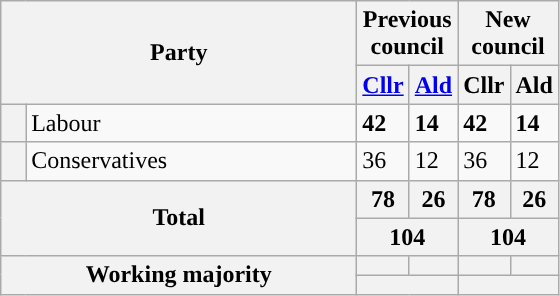<table class="wikitable">
<tr>
<th colspan="2" rowspan="2" style="width: 230px">Party</th>
<th valign=top colspan="2" style="width: 30px">Previous council</th>
<th valign=top colspan="2" style="width: 30px">New council</th>
</tr>
<tr>
<th><a href='#'>Cllr</a></th>
<th><a href='#'>Ald</a></th>
<th>Cllr</th>
<th>Ald</th>
</tr>
<tr>
<th style="background-color: "></th>
<td>Labour</td>
<td><strong>42</strong></td>
<td><strong>14</strong></td>
<td><strong>42</strong></td>
<td><strong>14</strong></td>
</tr>
<tr>
<th style="background-color: "></th>
<td>Conservatives</td>
<td>36</td>
<td>12</td>
<td>36</td>
<td>12</td>
</tr>
<tr>
<th colspan="2" rowspan="2">Total</th>
<th style="text-align: center">78</th>
<th style="text-align: center">26</th>
<th style="text-align: center">78</th>
<th style="text-align: center">26</th>
</tr>
<tr>
<th colspan="2" style="text-align: center">104</th>
<th colspan="2" style="text-align: center">104</th>
</tr>
<tr>
<th colspan="2" rowspan="2">Working majority</th>
<th></th>
<th></th>
<th></th>
<th></th>
</tr>
<tr>
<th colspan="2"></th>
<th colspan="2"></th>
</tr>
</table>
